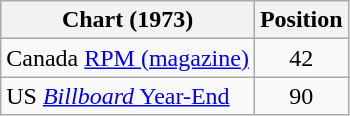<table class="wikitable">
<tr>
<th>Chart (1973)</th>
<th>Position</th>
</tr>
<tr>
<td>Canada <a href='#'>RPM (magazine)</a></td>
<td align="center">42</td>
</tr>
<tr>
<td>US <a href='#'><em>Billboard</em> Year-End</a></td>
<td align="center">90</td>
</tr>
</table>
